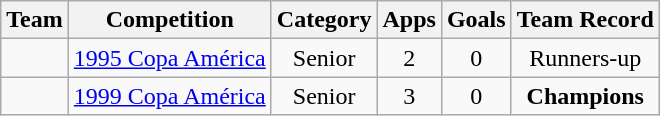<table class="wikitable" style="text-align: center;">
<tr>
<th>Team</th>
<th>Competition</th>
<th>Category</th>
<th>Apps</th>
<th>Goals</th>
<th>Team Record</th>
</tr>
<tr>
<td></td>
<td><a href='#'>1995 Copa América</a></td>
<td>Senior</td>
<td>2</td>
<td>0</td>
<td>Runners-up</td>
</tr>
<tr>
<td></td>
<td><a href='#'>1999 Copa América</a></td>
<td>Senior</td>
<td>3</td>
<td>0</td>
<td><strong>Champions</strong></td>
</tr>
</table>
